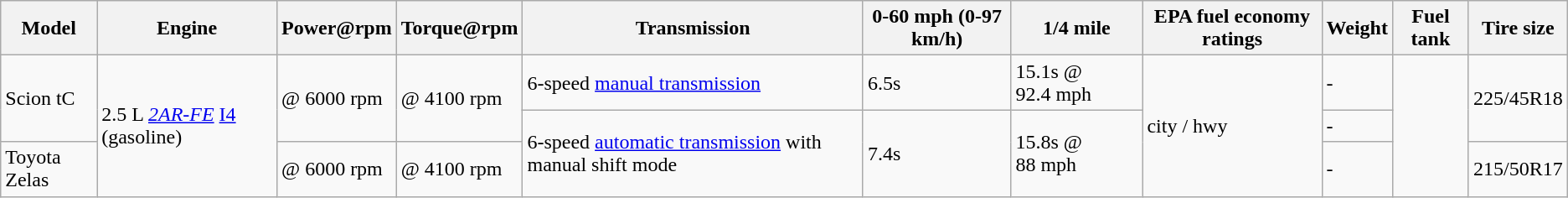<table class="wikitable">
<tr>
<th>Model</th>
<th>Engine</th>
<th>Power@rpm</th>
<th>Torque@rpm</th>
<th>Transmission</th>
<th>0-60 mph (0-97 km/h)</th>
<th>1/4 mile</th>
<th>EPA fuel economy ratings</th>
<th>Weight</th>
<th>Fuel tank</th>
<th>Tire size</th>
</tr>
<tr>
<td rowspan = "2">Scion tC</td>
<td rowspan = "3">2.5 L <em><a href='#'>2AR-FE</a></em> <a href='#'>I4</a> (gasoline)</td>
<td rowspan = "2"> @ 6000 rpm</td>
<td rowspan = "2"> @ 4100 rpm</td>
<td>6-speed <a href='#'>manual transmission</a></td>
<td>6.5s</td>
<td>15.1s @ 92.4 mph</td>
<td rowspan = "3"> city /  hwy</td>
<td> -</td>
<td rowspan="3"></td>
<td rowspan = "2">225/45R18</td>
</tr>
<tr>
<td rowspan = "2">6-speed <a href='#'>automatic transmission</a> with manual shift mode</td>
<td rowspan = "2">7.4s</td>
<td rowspan = "2">15.8s @ 88 mph</td>
<td> - </td>
</tr>
<tr>
<td>Toyota Zelas</td>
<td> @ 6000 rpm</td>
<td> @ 4100 rpm</td>
<td> -</td>
<td>215/50R17</td>
</tr>
</table>
